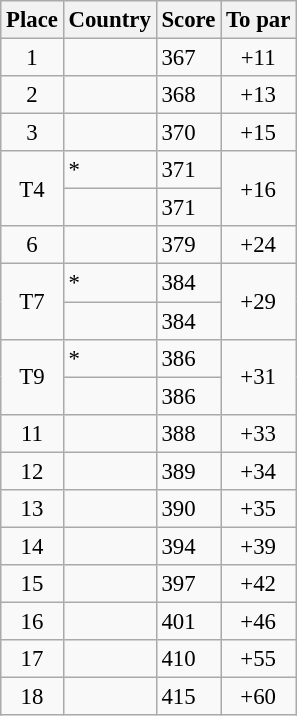<table class="wikitable" style="font-size:95%;">
<tr>
<th>Place</th>
<th>Country</th>
<th>Score</th>
<th>To par</th>
</tr>
<tr>
<td align=center>1</td>
<td></td>
<td>367</td>
<td align=center>+11</td>
</tr>
<tr>
<td align=center>2</td>
<td></td>
<td>368</td>
<td align=center>+13</td>
</tr>
<tr>
<td align=center>3</td>
<td></td>
<td>370</td>
<td align=center>+15</td>
</tr>
<tr>
<td rowspan="2" align=center>T4</td>
<td> *</td>
<td>371</td>
<td rowspan="2" align=center>+16</td>
</tr>
<tr>
<td></td>
<td>371</td>
</tr>
<tr>
<td align=center>6</td>
<td></td>
<td>379</td>
<td align=center>+24</td>
</tr>
<tr>
<td rowspan="2" align=center>T7</td>
<td> *</td>
<td>384</td>
<td rowspan="2" align=center>+29</td>
</tr>
<tr>
<td></td>
<td>384</td>
</tr>
<tr>
<td rowspan="2" align=center>T9</td>
<td> *</td>
<td>386</td>
<td rowspan="2" align=center>+31</td>
</tr>
<tr>
<td></td>
<td>386</td>
</tr>
<tr>
<td align=center>11</td>
<td></td>
<td>388</td>
<td align=center>+33</td>
</tr>
<tr>
<td align=center>12</td>
<td></td>
<td>389</td>
<td align=center>+34</td>
</tr>
<tr>
<td align=center>13</td>
<td></td>
<td>390</td>
<td align=center>+35</td>
</tr>
<tr>
<td align=center>14</td>
<td></td>
<td>394</td>
<td align=center>+39</td>
</tr>
<tr>
<td align=center>15</td>
<td></td>
<td>397</td>
<td align=center>+42</td>
</tr>
<tr>
<td align=center>16</td>
<td></td>
<td>401</td>
<td align=center>+46</td>
</tr>
<tr>
<td align=center>17</td>
<td></td>
<td>410</td>
<td align=center>+55</td>
</tr>
<tr>
<td align=center>18</td>
<td></td>
<td>415</td>
<td align=center>+60</td>
</tr>
</table>
